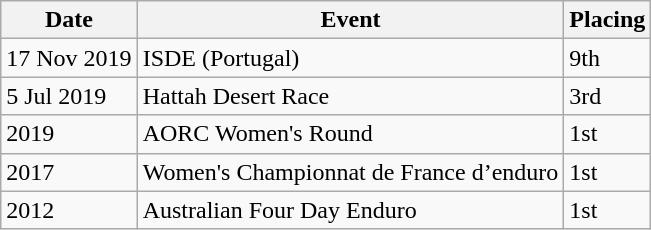<table class="wikitable sortable">
<tr>
<th>Date</th>
<th>Event</th>
<th>Placing</th>
</tr>
<tr>
<td>17 Nov 2019</td>
<td>ISDE (Portugal)</td>
<td>9th</td>
</tr>
<tr>
<td>5 Jul 2019</td>
<td>Hattah Desert Race</td>
<td>3rd</td>
</tr>
<tr>
<td>2019</td>
<td>AORC Women's Round</td>
<td>1st</td>
</tr>
<tr>
<td>2017</td>
<td>Women's Championnat de France d’enduro</td>
<td>1st</td>
</tr>
<tr>
<td>2012</td>
<td>Australian Four Day Enduro</td>
<td>1st</td>
</tr>
</table>
